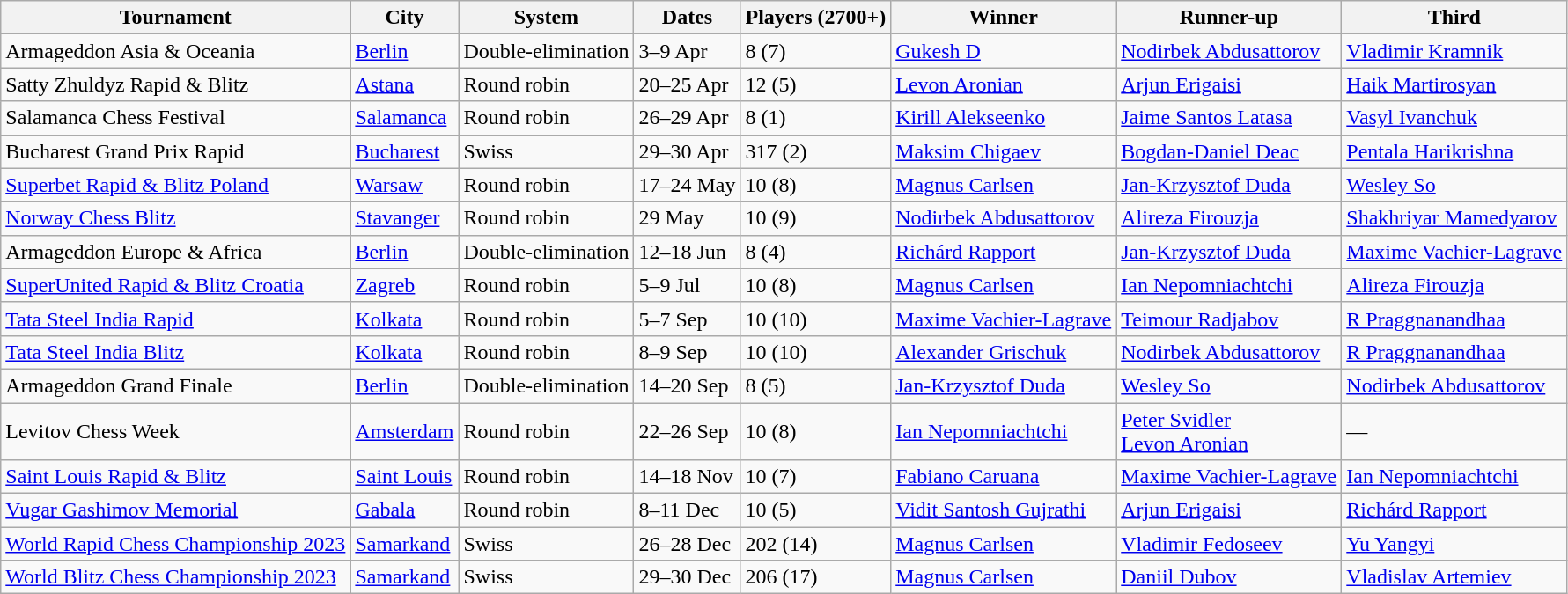<table class="wikitable">
<tr>
<th>Tournament</th>
<th>City</th>
<th>System</th>
<th>Dates</th>
<th>Players (2700+)</th>
<th>Winner</th>
<th>Runner-up</th>
<th>Third</th>
</tr>
<tr>
<td>Armageddon Asia & Oceania</td>
<td> <a href='#'>Berlin</a></td>
<td>Double-elimination</td>
<td>3–9 Apr</td>
<td>8 (7)</td>
<td> <a href='#'>Gukesh D</a></td>
<td> <a href='#'>Nodirbek Abdusattorov</a></td>
<td> <a href='#'>Vladimir Kramnik</a></td>
</tr>
<tr>
<td>Satty Zhuldyz Rapid & Blitz</td>
<td> <a href='#'>Astana</a></td>
<td>Round robin</td>
<td>20–25 Apr</td>
<td>12 (5)</td>
<td> <a href='#'>Levon Aronian</a></td>
<td> <a href='#'>Arjun Erigaisi</a></td>
<td> <a href='#'>Haik Martirosyan</a></td>
</tr>
<tr>
<td>Salamanca Chess Festival</td>
<td> <a href='#'>Salamanca</a></td>
<td>Round robin</td>
<td>26–29 Apr</td>
<td>8 (1)</td>
<td> <a href='#'>Kirill Alekseenko</a></td>
<td> <a href='#'>Jaime Santos Latasa</a></td>
<td> <a href='#'>Vasyl Ivanchuk</a></td>
</tr>
<tr>
<td>Bucharest Grand Prix Rapid</td>
<td> <a href='#'>Bucharest</a></td>
<td>Swiss</td>
<td>29–30 Apr</td>
<td>317 (2)</td>
<td> <a href='#'>Maksim Chigaev</a></td>
<td> <a href='#'>Bogdan-Daniel Deac</a></td>
<td> <a href='#'>Pentala Harikrishna</a></td>
</tr>
<tr>
<td><a href='#'>Superbet Rapid & Blitz Poland</a></td>
<td> <a href='#'>Warsaw</a></td>
<td>Round robin</td>
<td>17–24 May</td>
<td>10 (8)</td>
<td> <a href='#'>Magnus Carlsen</a></td>
<td> <a href='#'>Jan-Krzysztof Duda</a></td>
<td> <a href='#'>Wesley So</a></td>
</tr>
<tr>
<td><a href='#'>Norway Chess Blitz</a></td>
<td> <a href='#'>Stavanger</a></td>
<td>Round robin</td>
<td>29 May</td>
<td>10 (9)</td>
<td> <a href='#'>Nodirbek Abdusattorov</a></td>
<td> <a href='#'>Alireza Firouzja</a></td>
<td> <a href='#'>Shakhriyar Mamedyarov</a></td>
</tr>
<tr>
<td>Armageddon Europe & Africa</td>
<td> <a href='#'>Berlin</a></td>
<td>Double-elimination</td>
<td>12–18 Jun</td>
<td>8 (4)</td>
<td> <a href='#'>Richárd Rapport</a></td>
<td> <a href='#'>Jan-Krzysztof Duda</a></td>
<td> <a href='#'>Maxime Vachier-Lagrave</a></td>
</tr>
<tr>
<td><a href='#'>SuperUnited Rapid & Blitz Croatia</a></td>
<td> <a href='#'>Zagreb</a></td>
<td>Round robin</td>
<td>5–9 Jul</td>
<td>10 (8)</td>
<td> <a href='#'>Magnus Carlsen</a></td>
<td> <a href='#'>Ian Nepomniachtchi</a></td>
<td> <a href='#'>Alireza Firouzja</a></td>
</tr>
<tr>
<td><a href='#'>Tata Steel India Rapid</a></td>
<td> <a href='#'>Kolkata</a></td>
<td>Round robin</td>
<td>5–7 Sep</td>
<td>10 (10)</td>
<td> <a href='#'>Maxime Vachier-Lagrave</a></td>
<td> <a href='#'>Teimour Radjabov</a></td>
<td> <a href='#'>R Praggnanandhaa</a></td>
</tr>
<tr>
<td><a href='#'>Tata Steel India Blitz</a></td>
<td> <a href='#'>Kolkata</a></td>
<td>Round robin</td>
<td>8–9 Sep</td>
<td>10 (10)</td>
<td> <a href='#'>Alexander Grischuk</a></td>
<td> <a href='#'>Nodirbek Abdusattorov</a></td>
<td> <a href='#'>R Praggnanandhaa</a></td>
</tr>
<tr>
<td>Armageddon Grand Finale</td>
<td> <a href='#'>Berlin</a></td>
<td>Double-elimination</td>
<td>14–20 Sep</td>
<td>8 (5)</td>
<td> <a href='#'>Jan-Krzysztof Duda</a></td>
<td> <a href='#'>Wesley So</a></td>
<td> <a href='#'>Nodirbek Abdusattorov</a></td>
</tr>
<tr>
<td>Levitov Chess Week</td>
<td> <a href='#'>Amsterdam</a></td>
<td>Round robin</td>
<td>22–26 Sep</td>
<td>10 (8)</td>
<td> <a href='#'>Ian Nepomniachtchi</a></td>
<td> <a href='#'>Peter Svidler</a><br> <a href='#'>Levon Aronian</a></td>
<td>—</td>
</tr>
<tr>
<td><a href='#'>Saint Louis Rapid & Blitz</a></td>
<td> <a href='#'>Saint Louis</a></td>
<td>Round robin</td>
<td>14–18 Nov</td>
<td>10 (7)</td>
<td> <a href='#'>Fabiano Caruana</a></td>
<td> <a href='#'>Maxime Vachier-Lagrave</a></td>
<td> <a href='#'>Ian Nepomniachtchi</a></td>
</tr>
<tr>
<td><a href='#'>Vugar Gashimov Memorial</a></td>
<td> <a href='#'>Gabala</a></td>
<td>Round robin</td>
<td>8–11 Dec</td>
<td>10 (5)</td>
<td> <a href='#'>Vidit Santosh Gujrathi</a></td>
<td> <a href='#'>Arjun Erigaisi</a></td>
<td> <a href='#'>Richárd Rapport</a></td>
</tr>
<tr>
<td><a href='#'>World Rapid Chess Championship 2023</a></td>
<td> <a href='#'>Samarkand</a></td>
<td>Swiss</td>
<td>26–28 Dec</td>
<td>202 (14)</td>
<td> <a href='#'>Magnus Carlsen</a></td>
<td> <a href='#'>Vladimir Fedoseev</a></td>
<td> <a href='#'>Yu Yangyi</a></td>
</tr>
<tr>
<td><a href='#'>World Blitz Chess Championship 2023</a></td>
<td> <a href='#'>Samarkand</a></td>
<td>Swiss</td>
<td>29–30 Dec</td>
<td>206 (17)</td>
<td> <a href='#'>Magnus Carlsen</a></td>
<td> <a href='#'>Daniil Dubov</a></td>
<td> <a href='#'>Vladislav Artemiev</a></td>
</tr>
</table>
